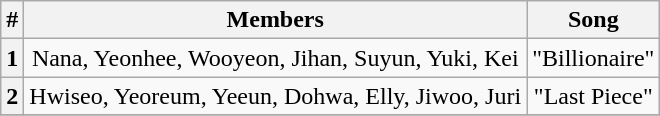<table class="wikitable plainrowheaders sortable" sortable" style="text-align:center">
<tr>
<th scope="col">#</th>
<th scope="col">Members</th>
<th scope="col">Song</th>
</tr>
<tr>
<th>1</th>
<td>Nana, Yeonhee, Wooyeon, Jihan, Suyun, Yuki, Kei</td>
<td>"Billionaire"<br></td>
</tr>
<tr>
<th>2</th>
<td>Hwiseo, Yeoreum, Yeeun, Dohwa, Elly, Jiwoo, Juri</td>
<td>"Last Piece"<br></td>
</tr>
<tr>
</tr>
</table>
